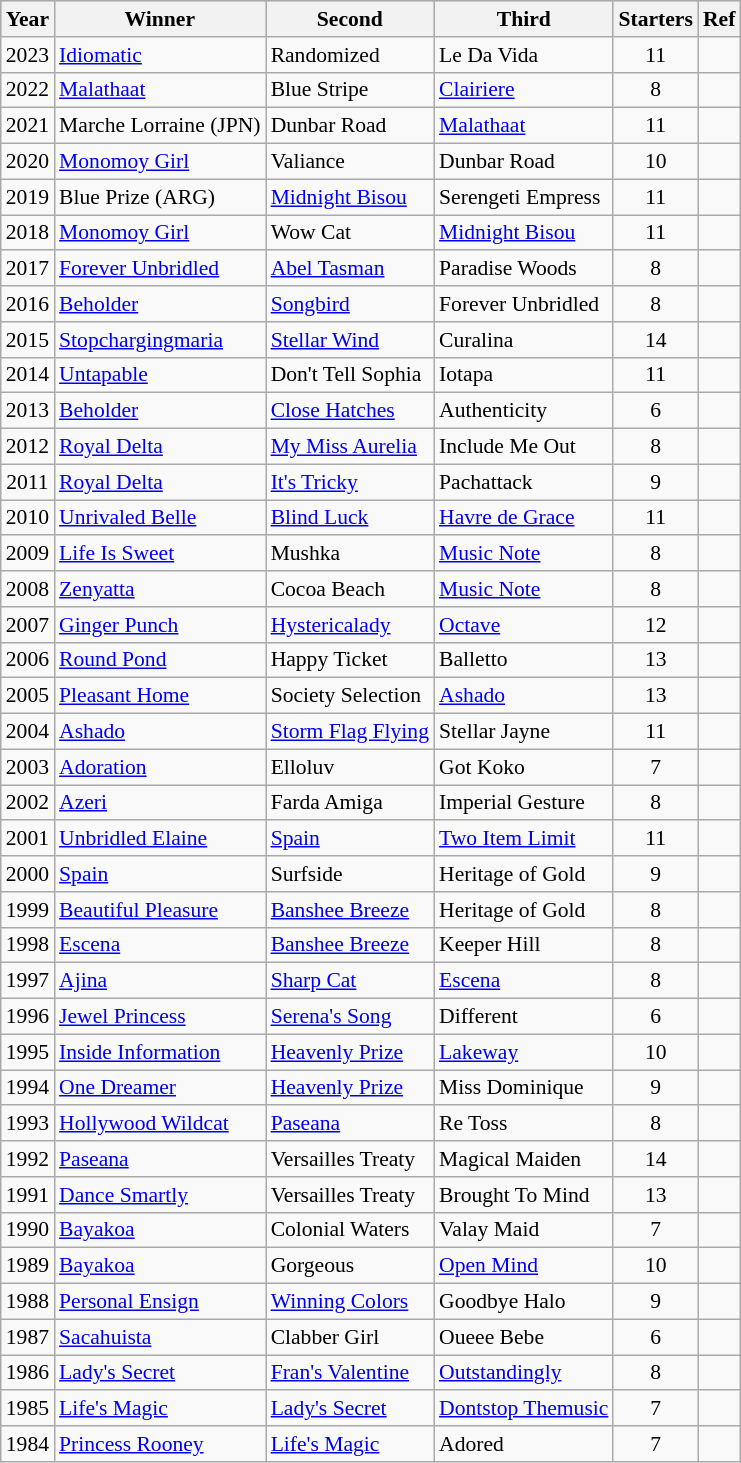<table class = "wikitable sortable" | border="1" cellpadding="0" style="border-collapse: collapse; font-size:90%">
<tr bgcolor="#DACAA5" align="center">
<th>Year</th>
<th>Winner</th>
<th>Second</th>
<th>Third</th>
<th>Starters</th>
<th>Ref</th>
</tr>
<tr>
<td align="center">2023</td>
<td><a href='#'>Idiomatic</a></td>
<td>Randomized</td>
<td>Le Da Vida</td>
<td align="center">11</td>
<td></td>
</tr>
<tr>
<td align="center">2022</td>
<td><a href='#'>Malathaat</a></td>
<td>Blue Stripe</td>
<td><a href='#'>Clairiere</a></td>
<td align="center">8</td>
<td></td>
</tr>
<tr>
<td align="center">2021</td>
<td>Marche Lorraine (JPN)</td>
<td>Dunbar Road</td>
<td><a href='#'>Malathaat</a></td>
<td align="center">11</td>
<td></td>
</tr>
<tr>
<td align="center">2020</td>
<td><a href='#'>Monomoy Girl</a></td>
<td>Valiance</td>
<td>Dunbar Road</td>
<td align="center">10</td>
<td></td>
</tr>
<tr>
<td align="center">2019</td>
<td>Blue Prize (ARG)</td>
<td><a href='#'>Midnight Bisou</a></td>
<td>Serengeti Empress</td>
<td align="center">11</td>
<td></td>
</tr>
<tr>
<td align="center">2018</td>
<td><a href='#'>Monomoy Girl</a></td>
<td>Wow Cat</td>
<td><a href='#'>Midnight Bisou</a></td>
<td align="center">11</td>
<td></td>
</tr>
<tr>
<td align="center">2017</td>
<td><a href='#'>Forever Unbridled</a></td>
<td><a href='#'>Abel Tasman</a></td>
<td>Paradise Woods</td>
<td align="center">8</td>
<td></td>
</tr>
<tr>
<td align="center">2016</td>
<td><a href='#'>Beholder</a></td>
<td><a href='#'>Songbird</a></td>
<td>Forever Unbridled</td>
<td align="center">8</td>
<td></td>
</tr>
<tr>
<td align="center">2015</td>
<td><a href='#'>Stopchargingmaria</a></td>
<td><a href='#'>Stellar Wind</a></td>
<td>Curalina</td>
<td align="center">14</td>
<td></td>
</tr>
<tr>
<td align="center">2014</td>
<td><a href='#'>Untapable</a></td>
<td>Don't Tell Sophia</td>
<td>Iotapa</td>
<td align="center">11</td>
<td></td>
</tr>
<tr>
<td align="center">2013</td>
<td><a href='#'>Beholder</a></td>
<td><a href='#'>Close Hatches</a></td>
<td>Authenticity</td>
<td align="center">6</td>
<td></td>
</tr>
<tr>
<td align="center">2012</td>
<td><a href='#'>Royal Delta</a></td>
<td><a href='#'>My Miss Aurelia</a></td>
<td>Include Me Out</td>
<td align="center">8</td>
<td></td>
</tr>
<tr>
<td align="center">2011</td>
<td><a href='#'>Royal Delta</a></td>
<td><a href='#'>It's Tricky</a></td>
<td>Pachattack</td>
<td align="center">9</td>
<td></td>
</tr>
<tr>
<td align="center">2010</td>
<td><a href='#'>Unrivaled Belle</a></td>
<td><a href='#'>Blind Luck</a></td>
<td><a href='#'>Havre de Grace</a></td>
<td align="center">11</td>
<td></td>
</tr>
<tr>
<td align="center">2009</td>
<td><a href='#'>Life Is Sweet</a></td>
<td>Mushka</td>
<td><a href='#'>Music Note</a></td>
<td align="center">8</td>
<td></td>
</tr>
<tr>
<td align="center">2008</td>
<td><a href='#'>Zenyatta</a></td>
<td>Cocoa Beach</td>
<td><a href='#'>Music Note</a></td>
<td align="center">8</td>
<td></td>
</tr>
<tr>
<td align="center">2007</td>
<td><a href='#'>Ginger Punch</a></td>
<td><a href='#'>Hystericalady</a></td>
<td><a href='#'>Octave</a></td>
<td align="center">12</td>
<td></td>
</tr>
<tr>
<td align="center">2006</td>
<td><a href='#'>Round Pond</a></td>
<td>Happy Ticket</td>
<td>Balletto</td>
<td align="center">13</td>
<td></td>
</tr>
<tr>
<td align="center">2005</td>
<td><a href='#'>Pleasant Home</a></td>
<td>Society Selection</td>
<td><a href='#'>Ashado</a></td>
<td align="center">13</td>
<td></td>
</tr>
<tr>
<td align="center">2004</td>
<td><a href='#'>Ashado</a></td>
<td><a href='#'>Storm Flag Flying</a></td>
<td>Stellar Jayne</td>
<td align="center">11</td>
<td></td>
</tr>
<tr>
<td align="center">2003</td>
<td><a href='#'>Adoration</a></td>
<td>Elloluv</td>
<td>Got Koko</td>
<td align="center">7</td>
<td></td>
</tr>
<tr>
<td align="center">2002</td>
<td><a href='#'>Azeri</a></td>
<td>Farda Amiga</td>
<td>Imperial Gesture</td>
<td align="center">8</td>
<td></td>
</tr>
<tr>
<td align="center">2001</td>
<td><a href='#'>Unbridled Elaine</a></td>
<td><a href='#'>Spain</a></td>
<td><a href='#'>Two Item Limit</a></td>
<td align="center">11</td>
<td></td>
</tr>
<tr>
<td align="center">2000</td>
<td><a href='#'>Spain</a></td>
<td>Surfside</td>
<td>Heritage of Gold</td>
<td align="center">9</td>
<td></td>
</tr>
<tr>
<td align="center">1999</td>
<td><a href='#'>Beautiful Pleasure</a></td>
<td><a href='#'>Banshee Breeze</a></td>
<td>Heritage of Gold</td>
<td align="center">8</td>
<td></td>
</tr>
<tr>
<td align="center">1998</td>
<td><a href='#'>Escena</a></td>
<td><a href='#'>Banshee Breeze</a></td>
<td>Keeper Hill</td>
<td align="center">8</td>
<td></td>
</tr>
<tr>
<td align="center">1997</td>
<td><a href='#'>Ajina</a></td>
<td><a href='#'>Sharp Cat</a></td>
<td><a href='#'>Escena</a></td>
<td align="center">8</td>
<td></td>
</tr>
<tr>
<td align="center">1996</td>
<td><a href='#'>Jewel Princess</a></td>
<td><a href='#'>Serena's Song</a></td>
<td>Different</td>
<td align="center">6</td>
<td></td>
</tr>
<tr>
<td align="center">1995</td>
<td><a href='#'>Inside Information</a></td>
<td><a href='#'>Heavenly Prize</a></td>
<td><a href='#'>Lakeway</a></td>
<td align="center">10</td>
<td></td>
</tr>
<tr>
<td align="center">1994</td>
<td><a href='#'>One Dreamer</a></td>
<td><a href='#'>Heavenly Prize</a></td>
<td>Miss Dominique</td>
<td align="center">9</td>
<td></td>
</tr>
<tr>
<td align="center">1993</td>
<td><a href='#'>Hollywood Wildcat</a></td>
<td><a href='#'>Paseana</a></td>
<td>Re Toss</td>
<td align="center">8</td>
<td></td>
</tr>
<tr>
<td align="center">1992</td>
<td><a href='#'>Paseana</a></td>
<td>Versailles Treaty</td>
<td>Magical Maiden</td>
<td align="center">14</td>
<td></td>
</tr>
<tr>
<td align="center">1991</td>
<td><a href='#'>Dance Smartly</a></td>
<td>Versailles Treaty</td>
<td>Brought To Mind</td>
<td align="center">13</td>
<td></td>
</tr>
<tr>
<td align="center">1990</td>
<td><a href='#'>Bayakoa</a></td>
<td>Colonial Waters</td>
<td>Valay Maid</td>
<td align="center">7</td>
<td></td>
</tr>
<tr>
<td align="center">1989</td>
<td><a href='#'>Bayakoa</a></td>
<td>Gorgeous</td>
<td><a href='#'>Open Mind</a></td>
<td align="center">10</td>
<td></td>
</tr>
<tr>
<td align="center">1988</td>
<td><a href='#'>Personal Ensign</a></td>
<td><a href='#'>Winning Colors</a></td>
<td>Goodbye Halo</td>
<td align="center">9</td>
<td></td>
</tr>
<tr>
<td align="center">1987</td>
<td><a href='#'>Sacahuista</a></td>
<td>Clabber Girl</td>
<td>Oueee Bebe</td>
<td align="center">6</td>
<td></td>
</tr>
<tr>
<td align="center">1986</td>
<td><a href='#'>Lady's Secret</a></td>
<td><a href='#'>Fran's Valentine</a></td>
<td><a href='#'>Outstandingly</a></td>
<td align="center">8</td>
<td></td>
</tr>
<tr>
<td align="center">1985</td>
<td><a href='#'>Life's Magic</a></td>
<td><a href='#'>Lady's Secret</a></td>
<td><a href='#'>Dontstop Themusic</a></td>
<td align="center">7</td>
<td></td>
</tr>
<tr>
<td align="center">1984</td>
<td><a href='#'>Princess Rooney</a></td>
<td><a href='#'>Life's Magic</a></td>
<td>Adored</td>
<td align="center">7</td>
<td></td>
</tr>
</table>
